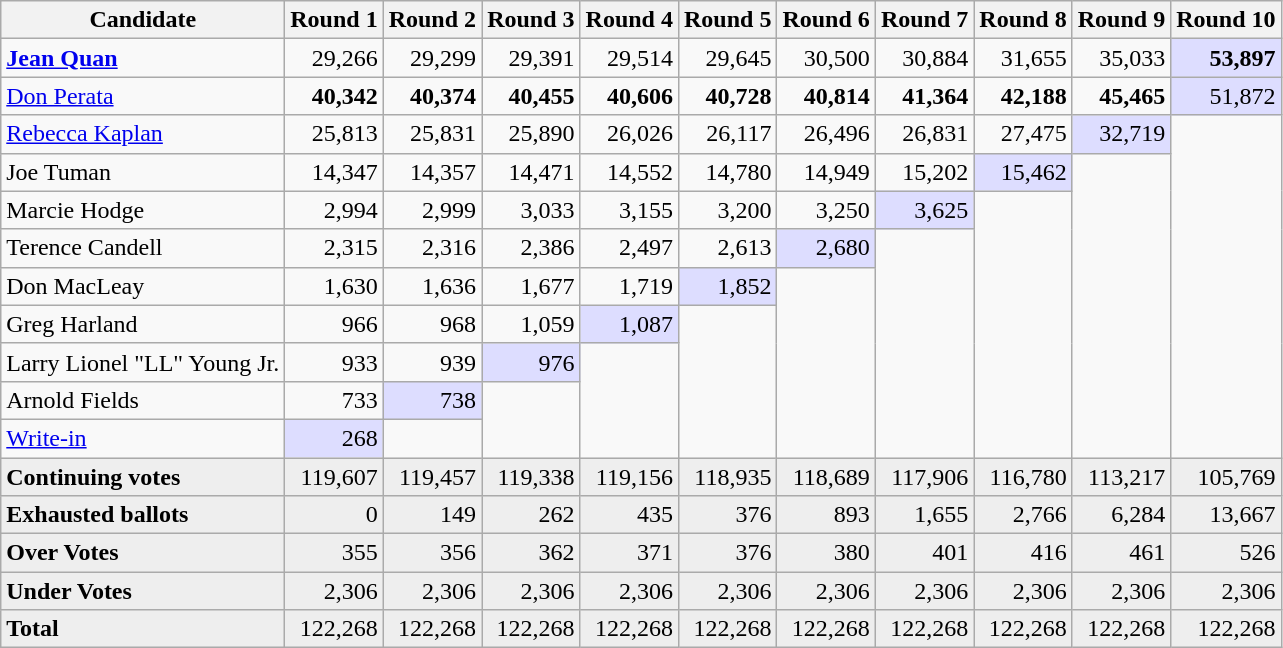<table class="wikitable" style="text-align: right;">
<tr>
<th align="left">Candidate</th>
<th>Round 1</th>
<th>Round 2</th>
<th>Round 3</th>
<th>Round 4</th>
<th>Round 5</th>
<th>Round 6</th>
<th>Round 7</th>
<th>Round 8</th>
<th>Round 9</th>
<th>Round 10</th>
</tr>
<tr>
<td align="left"><strong><a href='#'>Jean Quan</a></strong></td>
<td>29,266</td>
<td>29,299</td>
<td>29,391</td>
<td>29,514</td>
<td>29,645</td>
<td>30,500</td>
<td>30,884</td>
<td>31,655</td>
<td>35,033</td>
<td bgcolor="#ddddff"><strong>53,897</strong></td>
</tr>
<tr>
<td align="left"><a href='#'>Don Perata</a></td>
<td><strong>40,342</strong></td>
<td><strong>40,374</strong></td>
<td><strong>40,455</strong></td>
<td><strong>40,606</strong></td>
<td><strong>40,728</strong></td>
<td><strong>40,814</strong></td>
<td><strong>41,364</strong></td>
<td><strong>42,188</strong></td>
<td><strong>45,465</strong></td>
<td bgcolor="#ddddff">51,872</td>
</tr>
<tr>
<td align="left"><a href='#'>Rebecca Kaplan</a></td>
<td>25,813</td>
<td>25,831</td>
<td>25,890</td>
<td>26,026</td>
<td>26,117</td>
<td>26,496</td>
<td>26,831</td>
<td>27,475</td>
<td bgcolor="#ddddff">32,719</td>
<td rowspan="9"></td>
</tr>
<tr>
<td align="left">Joe Tuman</td>
<td>14,347</td>
<td>14,357</td>
<td>14,471</td>
<td>14,552</td>
<td>14,780</td>
<td>14,949</td>
<td>15,202</td>
<td bgcolor="#ddddff">15,462</td>
<td rowspan="8"></td>
</tr>
<tr>
<td align="left">Marcie Hodge</td>
<td>2,994</td>
<td>2,999</td>
<td>3,033</td>
<td>3,155</td>
<td>3,200</td>
<td>3,250</td>
<td bgcolor="#ddddff">3,625</td>
<td rowspan="7"></td>
</tr>
<tr>
<td align="left">Terence Candell</td>
<td>2,315</td>
<td>2,316</td>
<td>2,386</td>
<td>2,497</td>
<td>2,613</td>
<td bgcolor="#ddddff">2,680</td>
<td rowspan="6"></td>
</tr>
<tr>
<td align="left">Don MacLeay</td>
<td>1,630</td>
<td>1,636</td>
<td>1,677</td>
<td>1,719</td>
<td bgcolor="#ddddff">1,852</td>
<td rowspan="5"></td>
</tr>
<tr>
<td align="left">Greg Harland</td>
<td>966</td>
<td>968</td>
<td>1,059</td>
<td bgcolor="#ddddff">1,087</td>
<td rowspan="4"></td>
</tr>
<tr>
<td align="left">Larry Lionel "LL" Young Jr.</td>
<td>933</td>
<td>939</td>
<td bgcolor="#ddddff">976</td>
<td rowspan="3"></td>
</tr>
<tr>
<td align="left">Arnold Fields</td>
<td>733</td>
<td bgcolor="#ddddff">738</td>
<td rowspan="2"></td>
</tr>
<tr>
<td align="left"><a href='#'>Write-in</a></td>
<td bgcolor="#ddddff">268</td>
<td rowspan="1"></td>
</tr>
<tr bgcolor="#EEEEEE">
<td align="left"><strong>Continuing votes</strong></td>
<td>119,607</td>
<td>119,457</td>
<td>119,338</td>
<td>119,156</td>
<td>118,935</td>
<td>118,689</td>
<td>117,906</td>
<td>116,780</td>
<td>113,217</td>
<td>105,769</td>
</tr>
<tr bgcolor="#EEEEEE">
<td align="left"><strong>Exhausted ballots</strong></td>
<td>0</td>
<td>149</td>
<td>262</td>
<td>435</td>
<td>376</td>
<td>893</td>
<td>1,655</td>
<td>2,766</td>
<td>6,284</td>
<td>13,667</td>
</tr>
<tr bgcolor="#EEEEEE">
<td align="left"><strong>Over Votes</strong></td>
<td>355</td>
<td>356</td>
<td>362</td>
<td>371</td>
<td>376</td>
<td>380</td>
<td>401</td>
<td>416</td>
<td>461</td>
<td>526</td>
</tr>
<tr bgcolor="#EEEEEE">
<td align="left"><strong>Under Votes</strong></td>
<td>2,306</td>
<td>2,306</td>
<td>2,306</td>
<td>2,306</td>
<td>2,306</td>
<td>2,306</td>
<td>2,306</td>
<td>2,306</td>
<td>2,306</td>
<td>2,306</td>
</tr>
<tr bgcolor="#EEEEEE">
<td align="left"><strong>Total</strong></td>
<td>122,268</td>
<td>122,268</td>
<td>122,268</td>
<td>122,268</td>
<td>122,268</td>
<td>122,268</td>
<td>122,268</td>
<td>122,268</td>
<td>122,268</td>
<td>122,268</td>
</tr>
</table>
